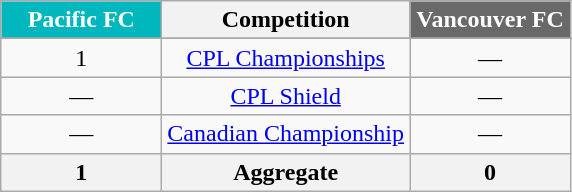<table class="wikitable" margin:auto;">
<tr>
<th style="color:white; background-color:#00b7bd;" width="100">Pacific FC</th>
<th>Competition</th>
<th style="color:white; background-color:#696969;" width="100">Vancouver FC</th>
</tr>
<tr style="text-align:center;">
</tr>
<tr style="text-align:center;">
<td>1</td>
<td><a href='#'>CPL Championships</a></td>
<td>—</td>
</tr>
<tr style="text-align:center;">
<td>—</td>
<td><a href='#'>CPL Shield</a></td>
<td>—</td>
</tr>
<tr style="text-align:center;">
<td>—</td>
<td><a href='#'>Canadian Championship</a></td>
<td>—</td>
</tr>
<tr align="center">
<th>1</th>
<th>Aggregate</th>
<th>0<br></th>
</tr>
</table>
